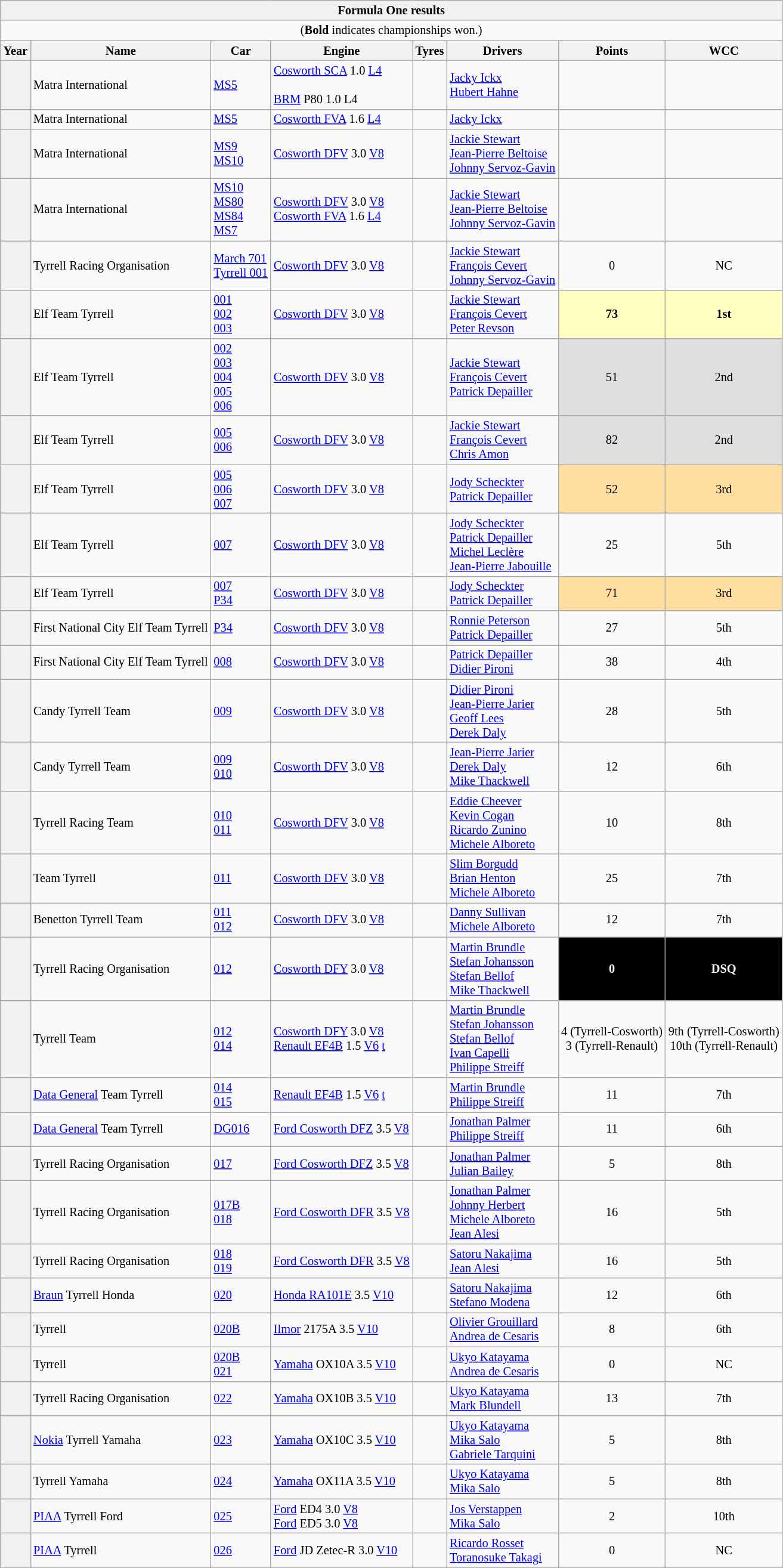<table class="wikitable collapsible collapsed" style="text-align:center; font-size:85%">
<tr>
<th colspan="9">Formula One results</th>
</tr>
<tr>
<td colspan="9">(<strong>Bold</strong> indicates championships won.)</td>
</tr>
<tr>
<th>Year</th>
<th>Name</th>
<th>Car</th>
<th>Engine</th>
<th>Tyres</th>
<th>Drivers</th>
<th>Points</th>
<th>WCC</th>
</tr>
<tr>
<th></th>
<td align="left"> Matra International</td>
<td align="left"><a href='#'>MS5</a></td>
<td align="left"><a href='#'>Cosworth SCA</a> 1.0 <a href='#'>L4</a> <br><br><a href='#'>BRM</a> P80 1.0 L4</td>
<td></td>
<td align="left"> <a href='#'>Jacky Ickx</a><br> <a href='#'>Hubert Hahne</a></td>
<td></td>
<td></td>
</tr>
<tr>
<th></th>
<td align="left"> Matra International</td>
<td align="left"><a href='#'>MS5</a></td>
<td align="left"><a href='#'>Cosworth FVA</a> 1.6 <a href='#'>L4</a></td>
<td></td>
<td align="left"> <a href='#'>Jacky Ickx</a></td>
<td></td>
<td></td>
</tr>
<tr>
<th></th>
<td align="left"> Matra International</td>
<td align="left"><a href='#'>MS9</a><br><a href='#'>MS10</a></td>
<td align="left"><a href='#'>Cosworth DFV</a> 3.0 <a href='#'>V8</a></td>
<td></td>
<td align="left"> <a href='#'>Jackie Stewart</a><br> <a href='#'>Jean-Pierre Beltoise</a><br> <a href='#'>Johnny Servoz-Gavin</a></td>
<td></td>
<td></td>
</tr>
<tr>
<th></th>
<td align="left"> Matra International</td>
<td align="left"><a href='#'>MS10</a><br><a href='#'>MS80</a><br><a href='#'>MS84</a><br><a href='#'>MS7</a></td>
<td align="left"><a href='#'>Cosworth DFV</a> 3.0 <a href='#'>V8</a> <br> <a href='#'>Cosworth FVA</a> 1.6 <a href='#'>L4</a></td>
<td></td>
<td align="left"> <a href='#'>Jackie Stewart</a><br> <a href='#'>Jean-Pierre Beltoise</a><br> <a href='#'>Johnny Servoz-Gavin</a></td>
<td></td>
<td></td>
</tr>
<tr>
<th></th>
<td align="left"> Tyrrell Racing Organisation</td>
<td align="left"><a href='#'>March 701</a><br><a href='#'>Tyrrell 001</a></td>
<td align="left"><a href='#'>Cosworth DFV</a> 3.0 <a href='#'>V8</a></td>
<td></td>
<td align="left"> <a href='#'>Jackie Stewart</a><br> <a href='#'>François Cevert</a><br> <a href='#'>Johnny Servoz-Gavin</a></td>
<td>0</td>
<td>NC</td>
</tr>
<tr>
<th></th>
<td align="left"> Elf Team Tyrrell</td>
<td align="left"><a href='#'>001</a><br><a href='#'>002</a><br><a href='#'>003</a></td>
<td align="left"><a href='#'>Cosworth DFV</a> 3.0 <a href='#'>V8</a></td>
<td></td>
<td align="left"> <a href='#'>Jackie Stewart</a><br> <a href='#'>François Cevert</a><br> <a href='#'>Peter Revson</a></td>
<td style="background:#FFFFBF;"><strong>73</strong></td>
<td style="background:#FFFFBF;"><strong>1st</strong></td>
</tr>
<tr>
<th></th>
<td align="left"> Elf Team Tyrrell</td>
<td align="left"><a href='#'>002</a><br><a href='#'>003</a><br><a href='#'>004</a><br><a href='#'>005</a><br><a href='#'>006</a></td>
<td align="left"><a href='#'>Cosworth DFV</a> 3.0 <a href='#'>V8</a></td>
<td></td>
<td align="left"> <a href='#'>Jackie Stewart</a><br> <a href='#'>François Cevert</a><br> <a href='#'>Patrick Depailler</a></td>
<td style="background:#DFDFDF;">51</td>
<td style="background:#DFDFDF;">2nd</td>
</tr>
<tr>
<th></th>
<td align="left"> Elf Team Tyrrell</td>
<td align="left"><a href='#'>005</a><br><a href='#'>006</a></td>
<td align="left"><a href='#'>Cosworth DFV</a> 3.0 <a href='#'>V8</a></td>
<td></td>
<td align="left"> <a href='#'>Jackie Stewart</a><br> <a href='#'>François Cevert</a><br> <a href='#'>Chris Amon</a></td>
<td style="background:#DFDFDF;">82</td>
<td style="background:#DFDFDF;">2nd</td>
</tr>
<tr>
<th></th>
<td align="left"> Elf Team Tyrrell</td>
<td align="left"><a href='#'>005</a><br><a href='#'>006</a><br><a href='#'>007</a></td>
<td align="left"><a href='#'>Cosworth DFV</a> 3.0 <a href='#'>V8</a></td>
<td></td>
<td align="left"> <a href='#'>Jody Scheckter</a><br> <a href='#'>Patrick Depailler</a></td>
<td style="background:#FFDF9F;">52</td>
<td style="background:#FFDF9F;">3rd</td>
</tr>
<tr>
<th></th>
<td align="left"> Elf Team Tyrrell</td>
<td align="left"><a href='#'>007</a></td>
<td align="left"><a href='#'>Cosworth DFV</a> 3.0 <a href='#'>V8</a></td>
<td></td>
<td align="left"> <a href='#'>Jody Scheckter</a><br> <a href='#'>Patrick Depailler</a><br> <a href='#'>Michel Leclère</a><br> <a href='#'>Jean-Pierre Jabouille</a></td>
<td>25</td>
<td>5th</td>
</tr>
<tr>
<th></th>
<td align="left"> Elf Team Tyrrell</td>
<td align="left"><a href='#'>007</a><br><a href='#'>P34</a></td>
<td align="left"><a href='#'>Cosworth DFV</a> 3.0 <a href='#'>V8</a></td>
<td></td>
<td align="left"> <a href='#'>Jody Scheckter</a><br> <a href='#'>Patrick Depailler</a></td>
<td style="background:#FFDF9F;">71</td>
<td style="background:#FFDF9F;">3rd</td>
</tr>
<tr>
<th></th>
<td align="left">  First National City Elf Team Tyrrell</td>
<td align="left"><a href='#'>P34</a></td>
<td align="left"><a href='#'>Cosworth DFV</a> 3.0 <a href='#'>V8</a></td>
<td></td>
<td align="left"> <a href='#'>Ronnie Peterson</a><br> <a href='#'>Patrick Depailler</a></td>
<td>27</td>
<td>5th</td>
</tr>
<tr>
<th></th>
<td align="left"> First National City Elf Team Tyrrell</td>
<td align="left"><a href='#'>008</a></td>
<td align="left"><a href='#'>Cosworth DFV</a> 3.0 <a href='#'>V8</a></td>
<td></td>
<td align="left"> <a href='#'>Patrick Depailler</a><br> <a href='#'>Didier Pironi</a></td>
<td>38</td>
<td>4th</td>
</tr>
<tr>
<th></th>
<td align="left"> Candy Tyrrell Team</td>
<td align="left"><a href='#'>009</a></td>
<td align="left"><a href='#'>Cosworth DFV</a> 3.0 <a href='#'>V8</a></td>
<td></td>
<td align="left"> <a href='#'>Didier Pironi</a><br> <a href='#'>Jean-Pierre Jarier</a><br> <a href='#'>Geoff Lees</a> <br>  <a href='#'>Derek Daly</a></td>
<td>28</td>
<td>5th</td>
</tr>
<tr>
<th></th>
<td align="left"> Candy Tyrrell Team</td>
<td align="left"><a href='#'>009</a><br><a href='#'>010</a></td>
<td align="left"><a href='#'>Cosworth DFV</a> 3.0 <a href='#'>V8</a></td>
<td></td>
<td align="left"> <a href='#'>Jean-Pierre Jarier</a> <br>  <a href='#'>Derek Daly</a><br> <a href='#'>Mike Thackwell</a></td>
<td>12</td>
<td>6th</td>
</tr>
<tr>
<th></th>
<td align="left"> Tyrrell Racing Team</td>
<td align="left"><a href='#'>010</a><br><a href='#'>011</a></td>
<td align="left"><a href='#'>Cosworth DFV</a> 3.0 <a href='#'>V8</a></td>
<td><br></td>
<td align="left"> <a href='#'>Eddie Cheever</a> <br>  <a href='#'>Kevin Cogan</a><br> <a href='#'>Ricardo Zunino</a><br> <a href='#'>Michele Alboreto</a></td>
<td>10</td>
<td>8th</td>
</tr>
<tr>
<th></th>
<td align="left">  Team Tyrrell</td>
<td align="left"><a href='#'>011</a></td>
<td align="left"><a href='#'>Cosworth DFV</a> 3.0 <a href='#'>V8</a></td>
<td></td>
<td align="left"> <a href='#'>Slim Borgudd</a> <br>  <a href='#'>Brian Henton</a><br> <a href='#'>Michele Alboreto</a></td>
<td>25</td>
<td>7th</td>
</tr>
<tr>
<th></th>
<td align="left">  Benetton Tyrrell Team</td>
<td align="left"><a href='#'>011</a><br><a href='#'>012</a></td>
<td align="left"><a href='#'>Cosworth DFV</a> 3.0 <a href='#'>V8</a></td>
<td></td>
<td align="left"> <a href='#'>Danny Sullivan</a> <br> <a href='#'>Michele Alboreto</a></td>
<td>12</td>
<td>7th</td>
</tr>
<tr>
<th></th>
<td align="left">  Tyrrell Racing Organisation</td>
<td align="left"><a href='#'>012</a></td>
<td align="left"><a href='#'>Cosworth DFY</a> 3.0 <a href='#'>V8</a></td>
<td></td>
<td align="left"> <a href='#'>Martin Brundle</a> <br> <a href='#'>Stefan Johansson</a><br> <a href='#'>Stefan Bellof</a><br> <a href='#'>Mike Thackwell</a></td>
<td style="background:#000000; color:white"><strong>0</strong></td>
<td style="background:#000000; color:white"><strong>DSQ</strong></td>
</tr>
<tr>
<th></th>
<td align="left">  Tyrrell Team</td>
<td align="left"><a href='#'>012</a><br><a href='#'>014</a></td>
<td align="left"><a href='#'>Cosworth DFY</a> 3.0 <a href='#'>V8</a><br><a href='#'>Renault EF4B</a> 1.5 <a href='#'>V6</a> <a href='#'>t</a></td>
<td></td>
<td align="left"> <a href='#'>Martin Brundle</a> <br> <a href='#'>Stefan Johansson</a><br> <a href='#'>Stefan Bellof</a><br> <a href='#'>Ivan Capelli</a><br> <a href='#'>Philippe Streiff</a></td>
<td>4 (Tyrrell-Cosworth) <br>3 (Tyrrell-Renault)</td>
<td>9th (Tyrrell-Cosworth) <br>10th (Tyrrell-Renault)</td>
</tr>
<tr>
<th></th>
<td align="left">  <a href='#'>Data General</a> Team Tyrrell</td>
<td align="left"><a href='#'>014</a><br><a href='#'>015</a></td>
<td align="left"><a href='#'>Renault EF4B</a> 1.5 <a href='#'>V6</a> <a href='#'>t</a></td>
<td></td>
<td align="left"> <a href='#'>Martin Brundle</a> <br> <a href='#'>Philippe Streiff</a></td>
<td>11</td>
<td>7th</td>
</tr>
<tr>
<th></th>
<td align="left">  <a href='#'>Data General</a> Team Tyrrell</td>
<td align="left"><a href='#'>DG016</a></td>
<td align="left"><a href='#'>Ford Cosworth DFZ</a> 3.5 <a href='#'>V8</a></td>
<td></td>
<td align="left"> <a href='#'>Jonathan Palmer</a> <br> <a href='#'>Philippe Streiff</a></td>
<td>11</td>
<td>6th</td>
</tr>
<tr>
<th></th>
<td align="left">  Tyrrell Racing Organisation</td>
<td align="left"><a href='#'>017</a></td>
<td align="left"><a href='#'>Ford Cosworth DFZ</a> 3.5 <a href='#'>V8</a></td>
<td></td>
<td align="left"> <a href='#'>Jonathan Palmer</a> <br> <a href='#'>Julian Bailey</a></td>
<td>5</td>
<td>8th</td>
</tr>
<tr>
<th></th>
<td align="left">  Tyrrell Racing Organisation</td>
<td align="left"><a href='#'>017B</a><br><a href='#'>018</a></td>
<td align="left"><a href='#'>Ford Cosworth DFR</a> 3.5 <a href='#'>V8</a></td>
<td></td>
<td align="left"> <a href='#'>Jonathan Palmer</a> <br> <a href='#'>Johnny Herbert</a><br> <a href='#'>Michele Alboreto</a><br> <a href='#'>Jean Alesi</a></td>
<td>16</td>
<td>5th</td>
</tr>
<tr>
<th></th>
<td align="left">  Tyrrell Racing Organisation</td>
<td align="left"><a href='#'>018</a><br><a href='#'>019</a></td>
<td align="left"><a href='#'>Ford Cosworth DFR</a> 3.5 <a href='#'>V8</a></td>
<td></td>
<td align="left"> <a href='#'>Satoru Nakajima</a><br> <a href='#'>Jean Alesi</a></td>
<td>16</td>
<td>5th</td>
</tr>
<tr>
<th></th>
<td align="left">  <a href='#'>Braun</a> Tyrrell Honda</td>
<td align="left"><a href='#'>020</a></td>
<td align="left"><a href='#'>Honda RA101E</a> 3.5 <a href='#'>V10</a></td>
<td></td>
<td align="left"> <a href='#'>Satoru Nakajima</a><br> <a href='#'>Stefano Modena</a></td>
<td>12</td>
<td>6th</td>
</tr>
<tr>
<th></th>
<td align="left">  Tyrrell</td>
<td align="left"><a href='#'>020B</a></td>
<td align="left"><a href='#'>Ilmor</a>  2175A 3.5 <a href='#'>V10</a></td>
<td></td>
<td align="left"> <a href='#'>Olivier Grouillard</a><br> <a href='#'>Andrea de Cesaris</a></td>
<td>8</td>
<td>6th</td>
</tr>
<tr>
<th></th>
<td align="left">  Tyrrell</td>
<td align="left"><a href='#'>020B</a><br><a href='#'>021</a></td>
<td align="left"><a href='#'>Yamaha</a> OX10A 3.5 <a href='#'>V10</a></td>
<td></td>
<td align="left"> <a href='#'>Ukyo Katayama</a><br> <a href='#'>Andrea de Cesaris</a></td>
<td>0</td>
<td>NC</td>
</tr>
<tr>
<th></th>
<td align="left">  Tyrrell Racing Organisation</td>
<td align="left"><a href='#'>022</a></td>
<td align="left"><a href='#'>Yamaha</a> OX10B 3.5 <a href='#'>V10</a></td>
<td></td>
<td align="left"> <a href='#'>Ukyo Katayama</a><br> <a href='#'>Mark Blundell</a></td>
<td>13</td>
<td>7th</td>
</tr>
<tr>
<th></th>
<td align="left">  <a href='#'>Nokia</a> Tyrrell Yamaha</td>
<td align="left"><a href='#'>023</a></td>
<td align="left"><a href='#'>Yamaha</a> OX10C 3.5 <a href='#'>V10</a></td>
<td></td>
<td align="left"> <a href='#'>Ukyo Katayama</a><br> <a href='#'>Mika Salo</a><br> <a href='#'>Gabriele Tarquini</a></td>
<td>5</td>
<td>8th</td>
</tr>
<tr>
<th></th>
<td align="left">  Tyrrell Yamaha</td>
<td align="left"><a href='#'>024</a></td>
<td align="left"><a href='#'>Yamaha</a> OX11A 3.5 <a href='#'>V10</a></td>
<td></td>
<td align="left"> <a href='#'>Ukyo Katayama</a><br> <a href='#'>Mika Salo</a></td>
<td>5</td>
<td>8th</td>
</tr>
<tr>
<th></th>
<td align="left">  <a href='#'>PIAA</a> Tyrrell Ford</td>
<td align="left"><a href='#'>025</a></td>
<td align="left"><a href='#'>Ford</a> ED4 3.0 <a href='#'>V8</a><br><a href='#'>Ford</a> ED5 3.0 <a href='#'>V8</a></td>
<td></td>
<td align="left"> <a href='#'>Jos Verstappen</a><br> <a href='#'>Mika Salo</a></td>
<td>2</td>
<td>10th</td>
</tr>
<tr>
<th></th>
<td align="left">  <a href='#'>PIAA</a> Tyrrell</td>
<td align="left"><a href='#'>026</a></td>
<td align="left"><a href='#'>Ford</a> JD Zetec-R 3.0 <a href='#'>V10</a></td>
<td></td>
<td align="left"> <a href='#'>Ricardo Rosset</a><br> <a href='#'>Toranosuke Takagi</a></td>
<td>0</td>
<td>NC</td>
</tr>
<tr>
</tr>
</table>
